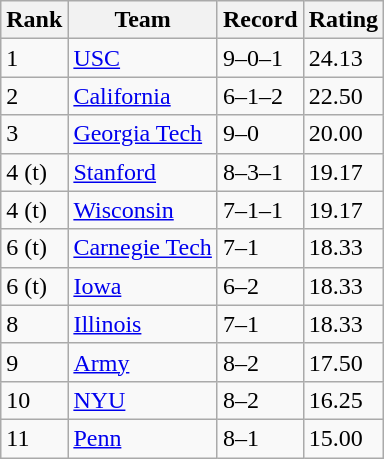<table class="wikitable">
<tr>
<th>Rank</th>
<th>Team</th>
<th>Record</th>
<th>Rating</th>
</tr>
<tr>
<td>1</td>
<td><a href='#'>USC</a></td>
<td>9–0–1</td>
<td>24.13</td>
</tr>
<tr>
<td>2</td>
<td><a href='#'>California</a></td>
<td>6–1–2</td>
<td>22.50</td>
</tr>
<tr>
<td>3</td>
<td><a href='#'>Georgia Tech</a></td>
<td>9–0</td>
<td>20.00</td>
</tr>
<tr>
<td>4 (t)</td>
<td><a href='#'>Stanford</a></td>
<td>8–3–1</td>
<td>19.17</td>
</tr>
<tr>
<td>4 (t)</td>
<td><a href='#'>Wisconsin</a></td>
<td>7–1–1</td>
<td>19.17</td>
</tr>
<tr>
<td>6 (t)</td>
<td><a href='#'>Carnegie Tech</a></td>
<td>7–1</td>
<td>18.33</td>
</tr>
<tr>
<td>6 (t)</td>
<td><a href='#'>Iowa</a></td>
<td>6–2</td>
<td>18.33</td>
</tr>
<tr>
<td>8</td>
<td><a href='#'>Illinois</a></td>
<td>7–1</td>
<td>18.33</td>
</tr>
<tr>
<td>9</td>
<td><a href='#'>Army</a></td>
<td>8–2</td>
<td>17.50</td>
</tr>
<tr>
<td>10</td>
<td><a href='#'>NYU</a></td>
<td>8–2</td>
<td>16.25</td>
</tr>
<tr>
<td>11</td>
<td><a href='#'>Penn</a></td>
<td>8–1</td>
<td>15.00</td>
</tr>
</table>
